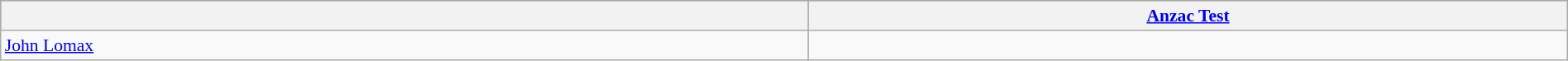<table class="wikitable"  style="width:100%; font-size:90%;">
<tr style="background:#bdb76b;">
<th></th>
<th><a href='#'>Anzac Test</a></th>
</tr>
<tr>
<td><a href='#'>John Lomax</a></td>
<td></td>
</tr>
</table>
